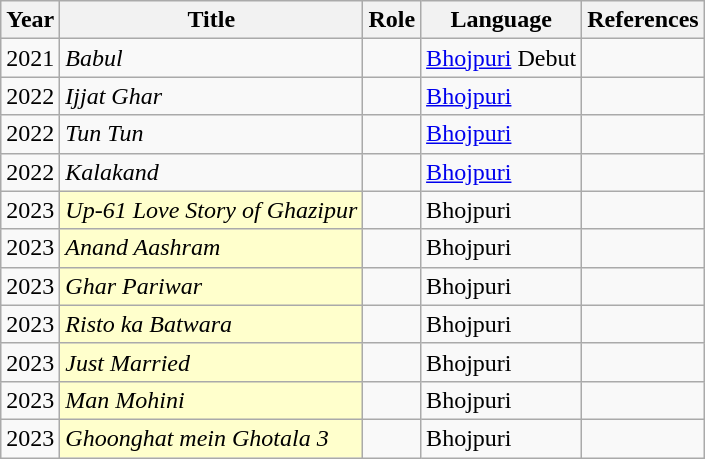<table class="wikitable sortable">
<tr>
<th>Year</th>
<th>Title</th>
<th>Role</th>
<th>Language</th>
<th>References</th>
</tr>
<tr>
<td>2021</td>
<td><em>Babul</em></td>
<td></td>
<td><a href='#'>Bhojpuri</a> Debut</td>
<td></td>
</tr>
<tr>
<td>2022</td>
<td><em>Ijjat Ghar</em></td>
<td></td>
<td><a href='#'>Bhojpuri</a></td>
<td></td>
</tr>
<tr>
<td>2022</td>
<td><em>Tun Tun</em></td>
<td></td>
<td><a href='#'>Bhojpuri</a></td>
<td></td>
</tr>
<tr>
<td>2022</td>
<td><em>Kalakand</em></td>
<td></td>
<td><a href='#'>Bhojpuri</a></td>
<td></td>
</tr>
<tr>
<td>2023</td>
<td scope="row" style="background:#ffc; "><em>Up-61 Love Story of Ghazipur</em> </td>
<td></td>
<td>Bhojpuri</td>
<td></td>
</tr>
<tr>
<td>2023</td>
<td scope="row" style="background:#ffc; "><em>Anand Aashram</em> </td>
<td></td>
<td>Bhojpuri</td>
<td></td>
</tr>
<tr>
<td>2023</td>
<td scope="row" style="background:#ffc; "><em>Ghar Pariwar</em> </td>
<td></td>
<td>Bhojpuri</td>
<td></td>
</tr>
<tr>
<td>2023</td>
<td scope="row" style="background:#ffc; "><em>Risto ka Batwara</em> </td>
<td></td>
<td>Bhojpuri</td>
<td></td>
</tr>
<tr>
<td>2023</td>
<td scope="row" style="background:#ffc; "><em>Just Married</em> </td>
<td></td>
<td>Bhojpuri</td>
<td></td>
</tr>
<tr>
<td>2023</td>
<td scope="row" style="background:#ffc; "><em>Man Mohini</em> </td>
<td></td>
<td>Bhojpuri</td>
<td></td>
</tr>
<tr>
<td>2023</td>
<td scope="row" style="background:#ffc; "><em>Ghoonghat mein Ghotala 3</em> </td>
<td></td>
<td>Bhojpuri</td>
<td></td>
</tr>
</table>
